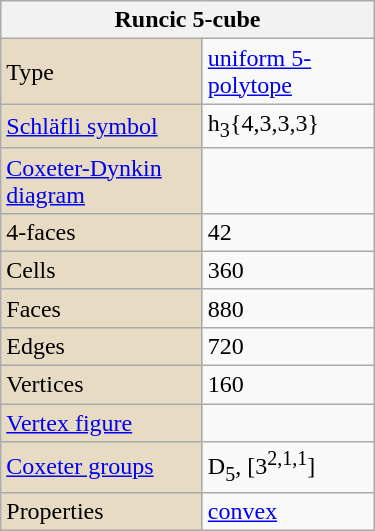<table class="wikitable" align="right" style="margin-left:10px" width="250">
<tr>
<th bgcolor=#e7dcc3 colspan=2>Runcic 5-cube</th>
</tr>
<tr>
<td bgcolor=#e7dcc3>Type</td>
<td><a href='#'>uniform 5-polytope</a></td>
</tr>
<tr>
<td bgcolor=#e7dcc3><a href='#'>Schläfli symbol</a></td>
<td>h<sub>3</sub>{4,3,3,3}</td>
</tr>
<tr>
<td bgcolor=#e7dcc3><a href='#'>Coxeter-Dynkin diagram</a></td>
<td><br></td>
</tr>
<tr>
<td bgcolor=#e7dcc3>4-faces</td>
<td>42</td>
</tr>
<tr>
<td bgcolor=#e7dcc3>Cells</td>
<td>360</td>
</tr>
<tr>
<td bgcolor=#e7dcc3>Faces</td>
<td>880</td>
</tr>
<tr>
<td bgcolor=#e7dcc3>Edges</td>
<td>720</td>
</tr>
<tr>
<td bgcolor=#e7dcc3>Vertices</td>
<td>160</td>
</tr>
<tr>
<td bgcolor=#e7dcc3><a href='#'>Vertex figure</a></td>
<td></td>
</tr>
<tr>
<td bgcolor=#e7dcc3><a href='#'>Coxeter groups</a></td>
<td>D<sub>5</sub>, [3<sup>2,1,1</sup>]</td>
</tr>
<tr>
<td bgcolor=#e7dcc3>Properties</td>
<td><a href='#'>convex</a></td>
</tr>
</table>
